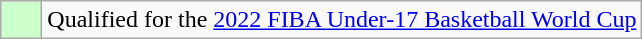<table class="wikitable">
<tr>
<td width="20px" bgcolor="#ccffcc"></td>
<td>Qualified for the <a href='#'>2022 FIBA Under-17 Basketball World Cup</a></td>
</tr>
</table>
